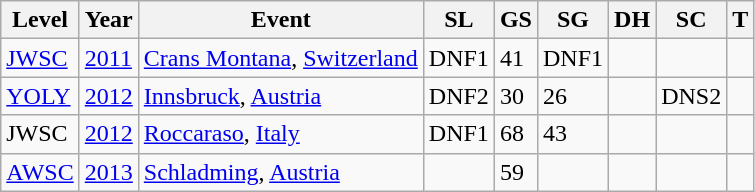<table class="wikitable sortable">
<tr>
<th>Level</th>
<th>Year</th>
<th>Event</th>
<th>SL</th>
<th>GS</th>
<th>SG</th>
<th>DH</th>
<th>SC</th>
<th>T</th>
</tr>
<tr>
<td><a href='#'>JWSC</a></td>
<td><a href='#'>2011</a></td>
<td> <a href='#'>Crans Montana</a>, <a href='#'>Switzerland</a></td>
<td>DNF1</td>
<td>41</td>
<td>DNF1</td>
<td></td>
<td></td>
<td></td>
</tr>
<tr>
<td><a href='#'>YOLY</a></td>
<td><a href='#'>2012</a></td>
<td> <a href='#'>Innsbruck</a>, <a href='#'>Austria</a></td>
<td>DNF2</td>
<td>30</td>
<td>26</td>
<td></td>
<td>DNS2</td>
<td></td>
</tr>
<tr>
<td>JWSC</td>
<td><a href='#'>2012</a></td>
<td> <a href='#'>Roccaraso</a>, <a href='#'>Italy</a></td>
<td>DNF1</td>
<td>68</td>
<td>43</td>
<td></td>
<td></td>
<td></td>
</tr>
<tr>
<td><a href='#'>AWSC</a></td>
<td><a href='#'>2013</a></td>
<td> <a href='#'>Schladming</a>, <a href='#'>Austria</a></td>
<td></td>
<td>59</td>
<td></td>
<td></td>
<td></td>
<td></td>
</tr>
</table>
